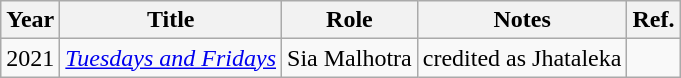<table class="wikitable sortable">
<tr>
<th>Year</th>
<th>Title</th>
<th>Role</th>
<th>Notes</th>
<th class="unsortable">Ref.</th>
</tr>
<tr>
<td>2021</td>
<td><em><a href='#'>Tuesdays and Fridays</a></em></td>
<td>Sia Malhotra</td>
<td>credited as Jhataleka</td>
<td></td>
</tr>
</table>
